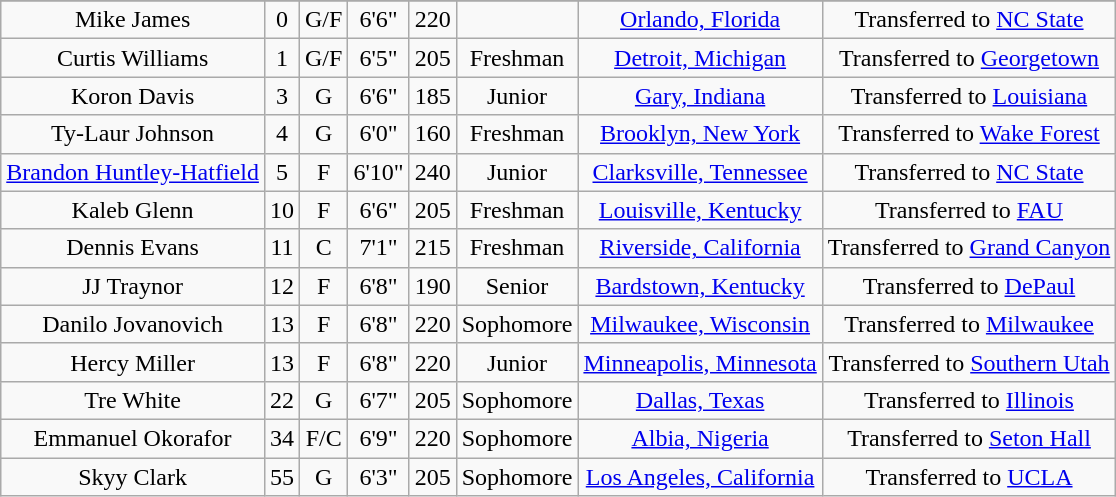<table class="wikitable sortable" border="1" style="text-align:center;">
<tr align=center>
</tr>
<tr>
<td>Mike James</td>
<td>0</td>
<td>G/F</td>
<td>6'6"</td>
<td>220</td>
<td></td>
<td><a href='#'>Orlando, Florida</a></td>
<td>Transferred to <a href='#'>NC State</a></td>
</tr>
<tr>
<td>Curtis Williams</td>
<td>1</td>
<td>G/F</td>
<td>6'5"</td>
<td>205</td>
<td>Freshman</td>
<td><a href='#'>Detroit, Michigan</a></td>
<td>Transferred to <a href='#'>Georgetown</a></td>
</tr>
<tr>
<td>Koron Davis</td>
<td>3</td>
<td>G</td>
<td>6'6"</td>
<td>185</td>
<td>Junior</td>
<td><a href='#'>Gary, Indiana</a></td>
<td>Transferred to <a href='#'>Louisiana</a></td>
</tr>
<tr>
<td>Ty-Laur Johnson</td>
<td>4</td>
<td>G</td>
<td>6'0"</td>
<td>160</td>
<td>Freshman</td>
<td><a href='#'>Brooklyn, New York</a></td>
<td>Transferred to <a href='#'>Wake Forest</a></td>
</tr>
<tr>
<td><a href='#'>Brandon Huntley-Hatfield</a></td>
<td>5</td>
<td>F</td>
<td>6'10"</td>
<td>240</td>
<td>Junior</td>
<td><a href='#'>Clarksville, Tennessee</a></td>
<td>Transferred to <a href='#'>NC State</a></td>
</tr>
<tr>
<td>Kaleb Glenn</td>
<td>10</td>
<td>F</td>
<td>6'6"</td>
<td>205</td>
<td>Freshman</td>
<td><a href='#'>Louisville, Kentucky</a></td>
<td>Transferred to <a href='#'>FAU</a></td>
</tr>
<tr>
<td>Dennis Evans</td>
<td>11</td>
<td>C</td>
<td>7'1"</td>
<td>215</td>
<td>Freshman</td>
<td><a href='#'>Riverside, California</a></td>
<td>Transferred to <a href='#'>Grand Canyon</a></td>
</tr>
<tr>
<td>JJ Traynor</td>
<td>12</td>
<td>F</td>
<td>6'8"</td>
<td>190</td>
<td>Senior</td>
<td><a href='#'>Bardstown, Kentucky</a></td>
<td>Transferred to <a href='#'>DePaul</a></td>
</tr>
<tr>
<td>Danilo Jovanovich</td>
<td>13</td>
<td>F</td>
<td>6'8"</td>
<td>220</td>
<td>Sophomore</td>
<td><a href='#'>Milwaukee, Wisconsin</a></td>
<td>Transferred to <a href='#'>Milwaukee</a></td>
</tr>
<tr>
<td>Hercy Miller</td>
<td>13</td>
<td>F</td>
<td>6'8"</td>
<td>220</td>
<td>Junior</td>
<td><a href='#'>Minneapolis, Minnesota</a></td>
<td>Transferred to <a href='#'>Southern Utah</a></td>
</tr>
<tr>
<td>Tre White</td>
<td>22</td>
<td>G</td>
<td>6'7"</td>
<td>205</td>
<td>Sophomore</td>
<td><a href='#'>Dallas, Texas</a></td>
<td>Transferred to <a href='#'>Illinois</a></td>
</tr>
<tr>
<td>Emmanuel Okorafor</td>
<td>34</td>
<td>F/C</td>
<td>6'9"</td>
<td>220</td>
<td>Sophomore</td>
<td><a href='#'>Albia, Nigeria</a></td>
<td>Transferred to <a href='#'>Seton Hall</a></td>
</tr>
<tr>
<td>Skyy Clark</td>
<td>55</td>
<td>G</td>
<td>6'3"</td>
<td>205</td>
<td>Sophomore</td>
<td><a href='#'>Los Angeles, California</a></td>
<td>Transferred to <a href='#'>UCLA</a></td>
</tr>
</table>
